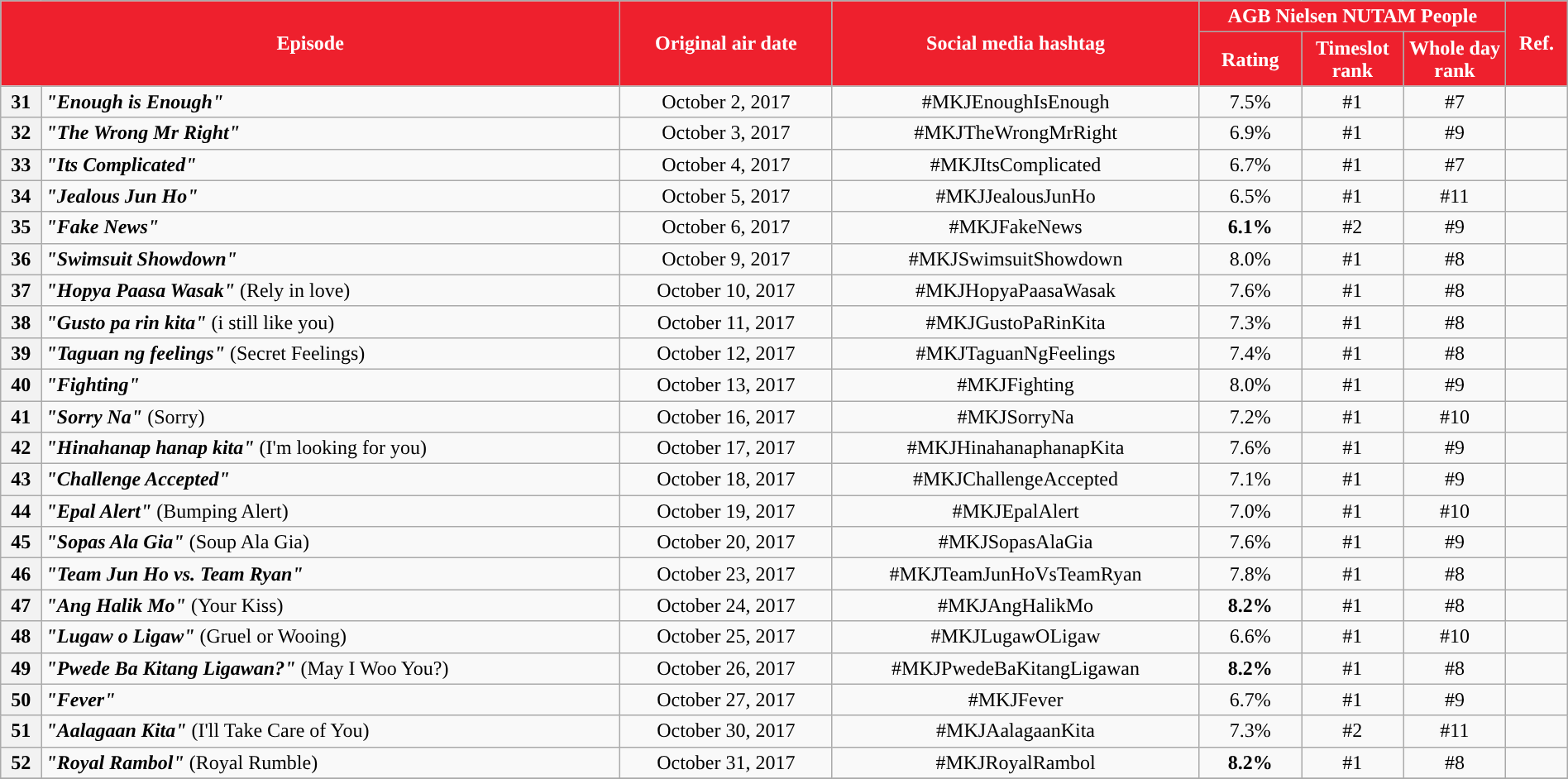<table class="wikitable" style="text-align:center; font-size:100%; line-height:18px;"  width="100%">
<tr>
<th style="background-color:#ee202d; color:#ffffff;" colspan="2" rowspan="2">Episode</th>
<th style="background:#ee202d; color:white" rowspan="2">Original air date</th>
<th style="background:#ee202d; color:white" rowspan="2">Social media hashtag</th>
<th style="background-color:#ee202d; color:#ffffff;" colspan="3">AGB Nielsen NUTAM People</th>
<th style="background-color:#ee202d; color:#ffffff;" rowspan="2">Ref.</th>
</tr>
<tr>
<th style="background-color:#ee202d; width:75px; color:#ffffff;">Rating</th>
<th style="background-color:#ee202d; width:75px; color:#ffffff;">Timeslot<br>rank</th>
<th style="background-color:#ee202d; width:75px; color:#ffffff;">Whole day<br>rank</th>
</tr>
<tr>
<th>31</th>
<td style="text-align: left;"><strong><em>"Enough is Enough"</em></strong></td>
<td>October 2, 2017</td>
<td>#MKJEnoughIsEnough</td>
<td>7.5%</td>
<td>#1</td>
<td>#7</td>
<td></td>
</tr>
<tr>
<th>32</th>
<td style="text-align: left;"><strong><em>"The Wrong Mr Right"</em></strong></td>
<td>October 3, 2017</td>
<td>#MKJTheWrongMrRight</td>
<td>6.9%</td>
<td>#1</td>
<td>#9</td>
<td></td>
</tr>
<tr>
<th>33</th>
<td style="text-align: left;"><strong><em>"Its Complicated"</em></strong></td>
<td>October 4, 2017</td>
<td>#MKJItsComplicated</td>
<td>6.7%</td>
<td>#1</td>
<td>#7</td>
<td></td>
</tr>
<tr>
<th>34</th>
<td style="text-align: left;"><strong><em>"Jealous Jun Ho"</em></strong></td>
<td>October 5, 2017</td>
<td>#MKJJealousJunHo</td>
<td>6.5%</td>
<td>#1</td>
<td>#11</td>
<td></td>
</tr>
<tr>
<th>35</th>
<td style="text-align: left;"><strong><em>"Fake News"</em></strong></td>
<td>October 6, 2017</td>
<td>#MKJFakeNews</td>
<td><span><strong>6.1%</strong></span></td>
<td>#2</td>
<td>#9</td>
<td></td>
</tr>
<tr>
<th>36</th>
<td style="text-align: left;"><strong><em>"Swimsuit Showdown"</em></strong></td>
<td>October 9, 2017</td>
<td>#MKJSwimsuitShowdown</td>
<td>8.0%</td>
<td>#1</td>
<td>#8</td>
<td></td>
</tr>
<tr>
<th>37</th>
<td style="text-align: left;"><strong><em>"Hopya Paasa Wasak"</em></strong> (Rely in love)</td>
<td>October 10, 2017</td>
<td>#MKJHopyaPaasaWasak</td>
<td>7.6%</td>
<td>#1</td>
<td>#8</td>
<td></td>
</tr>
<tr>
<th>38</th>
<td style="text-align: left;"><strong><em>"Gusto pa rin kita"</em></strong> (i still like you)</td>
<td>October 11, 2017</td>
<td>#MKJGustoPaRinKita</td>
<td>7.3%</td>
<td>#1</td>
<td>#8</td>
<td></td>
</tr>
<tr>
<th>39</th>
<td style="text-align: left;"><strong><em>"Taguan ng feelings"</em></strong> (Secret Feelings)</td>
<td>October 12, 2017</td>
<td>#MKJTaguanNgFeelings</td>
<td>7.4%</td>
<td>#1</td>
<td>#8</td>
<td></td>
</tr>
<tr>
<th>40</th>
<td style="text-align: left;"><strong><em>"Fighting"</em></strong></td>
<td>October 13, 2017</td>
<td>#MKJFighting</td>
<td>8.0%</td>
<td>#1</td>
<td>#9</td>
<td></td>
</tr>
<tr>
<th>41</th>
<td style="text-align: left;"><strong><em>"Sorry Na"</em></strong> (Sorry)</td>
<td>October 16, 2017</td>
<td>#MKJSorryNa</td>
<td>7.2%</td>
<td>#1</td>
<td>#10</td>
<td></td>
</tr>
<tr>
<th>42</th>
<td style="text-align: left;"><strong><em>"Hinahanap hanap kita"</em></strong> (I'm looking for you)</td>
<td>October 17, 2017</td>
<td>#MKJHinahanaphanapKita</td>
<td>7.6%</td>
<td>#1</td>
<td>#9</td>
<td></td>
</tr>
<tr>
<th>43</th>
<td style="text-align: left;"><strong><em>"Challenge Accepted"</em></strong></td>
<td>October 18, 2017</td>
<td>#MKJChallengeAccepted</td>
<td>7.1%</td>
<td>#1</td>
<td>#9</td>
<td></td>
</tr>
<tr>
<th>44</th>
<td style="text-align: left;"><strong><em>"Epal Alert"</em></strong> (Bumping Alert)</td>
<td>October 19, 2017</td>
<td>#MKJEpalAlert</td>
<td>7.0%</td>
<td>#1</td>
<td>#10</td>
<td></td>
</tr>
<tr>
<th>45</th>
<td style="text-align: left;"><strong><em>"Sopas Ala Gia"</em></strong> (Soup Ala Gia)</td>
<td>October 20, 2017</td>
<td>#MKJSopasAlaGia</td>
<td>7.6%</td>
<td>#1</td>
<td>#9</td>
<td></td>
</tr>
<tr>
<th>46</th>
<td style="text-align: left;"><strong><em>"Team Jun Ho vs. Team Ryan"</em></strong></td>
<td>October 23, 2017</td>
<td>#MKJTeamJunHoVsTeamRyan</td>
<td>7.8%</td>
<td>#1</td>
<td>#8</td>
<td></td>
</tr>
<tr>
<th>47</th>
<td style="text-align: left;"><strong><em>"Ang Halik Mo"</em></strong> (Your Kiss)</td>
<td>October 24, 2017</td>
<td>#MKJAngHalikMo</td>
<td><span><strong>8.2%</strong></span></td>
<td>#1</td>
<td>#8</td>
<td></td>
</tr>
<tr>
<th>48</th>
<td style="text-align: left;"><strong><em>"Lugaw o Ligaw"</em></strong> (Gruel or Wooing)</td>
<td>October 25, 2017</td>
<td>#MKJLugawOLigaw</td>
<td>6.6%</td>
<td>#1</td>
<td>#10</td>
<td></td>
</tr>
<tr>
<th>49</th>
<td style="text-align: left;"><strong><em>"Pwede Ba Kitang Ligawan?"</em></strong> (May I Woo You?)</td>
<td>October 26, 2017</td>
<td>#MKJPwedeBaKitangLigawan</td>
<td><span><strong>8.2%</strong></span></td>
<td>#1</td>
<td>#8</td>
<td></td>
</tr>
<tr>
<th>50</th>
<td style="text-align: left;"><strong><em>"Fever"</em></strong></td>
<td>October 27, 2017</td>
<td>#MKJFever</td>
<td>6.7%</td>
<td>#1</td>
<td>#9</td>
<td></td>
</tr>
<tr>
<th>51</th>
<td style="text-align: left;"><strong><em>"Aalagaan Kita"</em></strong> (I'll Take Care of You)</td>
<td>October 30, 2017</td>
<td>#MKJAalagaanKita</td>
<td>7.3%</td>
<td>#2</td>
<td>#11</td>
<td></td>
</tr>
<tr>
<th>52</th>
<td style="text-align: left;"><strong><em>"Royal Rambol"</em></strong> (Royal Rumble)</td>
<td>October 31, 2017</td>
<td>#MKJRoyalRambol</td>
<td><span><strong>8.2%</strong></span></td>
<td>#1</td>
<td>#8</td>
<td></td>
</tr>
<tr>
</tr>
</table>
